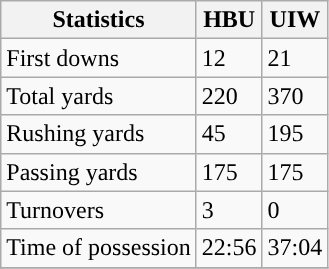<table class="wikitable">
<tr>
<th>Statistics</th>
<th>HBU</th>
<th>UIW</th>
</tr>
<tr>
<td>First downs</td>
<td>12</td>
<td>21</td>
</tr>
<tr>
<td>Total yards</td>
<td>220</td>
<td>370</td>
</tr>
<tr>
<td>Rushing yards</td>
<td>45</td>
<td>195</td>
</tr>
<tr>
<td>Passing yards</td>
<td>175</td>
<td>175</td>
</tr>
<tr>
<td>Turnovers</td>
<td>3</td>
<td>0</td>
</tr>
<tr>
<td>Time of possession</td>
<td>22:56</td>
<td>37:04</td>
</tr>
<tr>
</tr>
</table>
